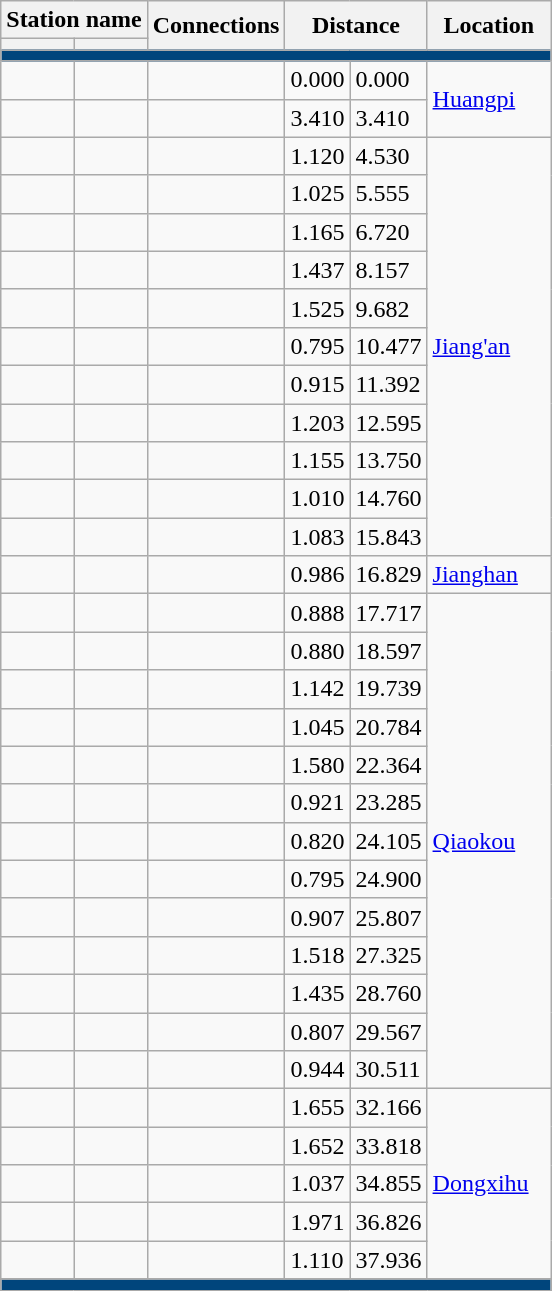<table class="wikitable">
<tr>
<th colspan="2">Station name</th>
<th rowspan="2">Connections</th>
<th colspan="2" rowspan="2">Distance<br></th>
<th rowspan="2">Location</th>
</tr>
<tr>
<th></th>
<th></th>
</tr>
<tr style = "background:#00457C; height: 2pt">
<td colspan = "7"></td>
</tr>
<tr>
<td></td>
<td></td>
<td></td>
<td>0.000</td>
<td>0.000</td>
<td rowspan = "2" width = "75pt"><a href='#'>Huangpi</a></td>
</tr>
<tr>
<td></td>
<td></td>
<td></td>
<td>3.410</td>
<td>3.410</td>
</tr>
<tr>
<td></td>
<td></td>
<td></td>
<td>1.120</td>
<td>4.530</td>
<td rowspan = "11" width = "75pt"><a href='#'>Jiang'an</a></td>
</tr>
<tr>
<td></td>
<td></td>
<td></td>
<td>1.025</td>
<td>5.555</td>
</tr>
<tr>
<td></td>
<td></td>
<td></td>
<td>1.165</td>
<td>6.720</td>
</tr>
<tr>
<td></td>
<td></td>
<td></td>
<td>1.437</td>
<td>8.157</td>
</tr>
<tr>
<td></td>
<td></td>
<td></td>
<td>1.525</td>
<td>9.682</td>
</tr>
<tr>
<td></td>
<td></td>
<td></td>
<td>0.795</td>
<td>10.477</td>
</tr>
<tr>
<td></td>
<td></td>
<td></td>
<td>0.915</td>
<td>11.392</td>
</tr>
<tr>
<td></td>
<td></td>
<td></td>
<td>1.203</td>
<td>12.595</td>
</tr>
<tr>
<td></td>
<td></td>
<td></td>
<td>1.155</td>
<td>13.750</td>
</tr>
<tr>
<td></td>
<td></td>
<td></td>
<td>1.010</td>
<td>14.760</td>
</tr>
<tr>
<td></td>
<td></td>
<td></td>
<td>1.083</td>
<td>15.843</td>
</tr>
<tr>
<td></td>
<td></td>
<td></td>
<td>0.986</td>
<td>16.829</td>
<td rowspan = "1" width = "75pt"><a href='#'>Jianghan</a></td>
</tr>
<tr>
<td></td>
<td></td>
<td></td>
<td>0.888</td>
<td>17.717</td>
<td rowspan = "13" width = "75pt"><a href='#'>Qiaokou</a></td>
</tr>
<tr>
<td></td>
<td></td>
<td></td>
<td>0.880</td>
<td>18.597</td>
</tr>
<tr>
<td></td>
<td></td>
<td></td>
<td>1.142</td>
<td>19.739</td>
</tr>
<tr>
<td></td>
<td></td>
<td></td>
<td>1.045</td>
<td>20.784</td>
</tr>
<tr>
<td></td>
<td></td>
<td></td>
<td>1.580</td>
<td>22.364</td>
</tr>
<tr>
<td></td>
<td></td>
<td></td>
<td>0.921</td>
<td>23.285</td>
</tr>
<tr>
<td></td>
<td></td>
<td></td>
<td>0.820</td>
<td>24.105</td>
</tr>
<tr>
<td></td>
<td></td>
<td></td>
<td>0.795</td>
<td>24.900</td>
</tr>
<tr>
<td></td>
<td></td>
<td></td>
<td>0.907</td>
<td>25.807</td>
</tr>
<tr>
<td></td>
<td></td>
<td></td>
<td>1.518</td>
<td>27.325</td>
</tr>
<tr>
<td></td>
<td></td>
<td></td>
<td>1.435</td>
<td>28.760</td>
</tr>
<tr>
<td></td>
<td></td>
<td></td>
<td>0.807</td>
<td>29.567</td>
</tr>
<tr>
<td></td>
<td></td>
<td></td>
<td>0.944</td>
<td>30.511</td>
</tr>
<tr>
<td></td>
<td></td>
<td></td>
<td>1.655</td>
<td>32.166</td>
<td rowspan = "5" width = "75pt"><a href='#'>Dongxihu</a></td>
</tr>
<tr>
<td></td>
<td></td>
<td></td>
<td>1.652</td>
<td>33.818</td>
</tr>
<tr>
<td></td>
<td></td>
<td></td>
<td>1.037</td>
<td>34.855</td>
</tr>
<tr>
<td></td>
<td></td>
<td></td>
<td>1.971</td>
<td>36.826</td>
</tr>
<tr>
<td></td>
<td></td>
<td></td>
<td>1.110</td>
<td>37.936</td>
</tr>
<tr>
</tr>
<tr style = "background:#00457C; height: 2pt">
<td colspan = "7"></td>
</tr>
</table>
